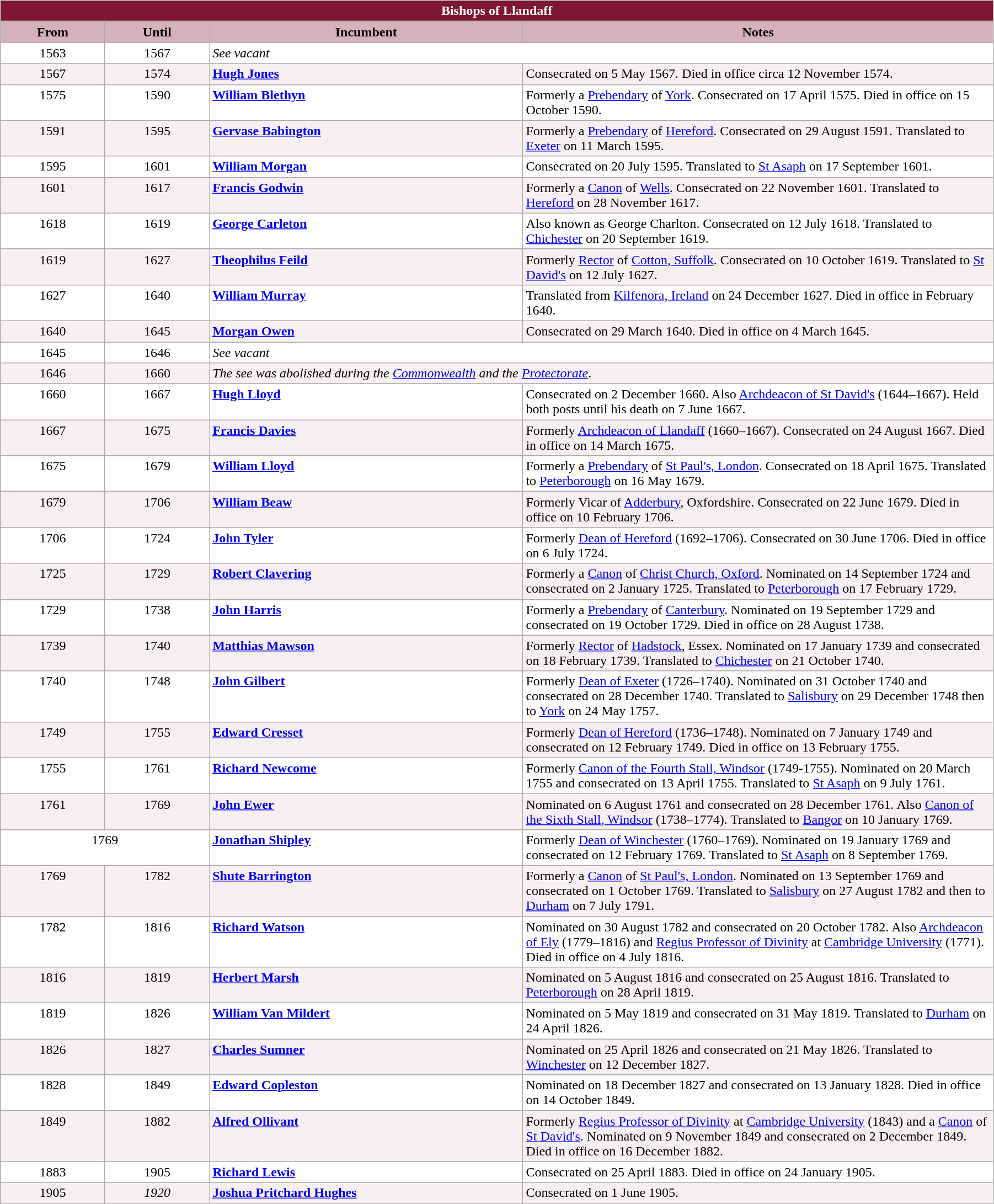<table class="wikitable" style="width:95%;" border="1" cellpadding="2">
<tr>
<th colspan="4" style="background-color: #7F1734; color: white;">Bishops of Llandaff</th>
</tr>
<tr>
<th style="background-color: #D4B1BB; width: 10%;">From</th>
<th style="background-color: #D4B1BB; width: 10%;">Until</th>
<th style="background-color: #D4B1BB; width: 30%;">Incumbent</th>
<th style="background-color: #D4B1BB; width: 45%;">Notes</th>
</tr>
<tr valign="top" style="background-color: white;">
<td align="center">1563</td>
<td align="center">1567</td>
<td colspan="2"><em>See vacant</em></td>
</tr>
<tr valign="top" style="background-color: #F7F0F2;">
<td align="center">1567</td>
<td align="center">1574</td>
<td> <strong><a href='#'>Hugh Jones</a></strong></td>
<td>Consecrated on 5 May 1567. Died in office circa 12 November 1574.</td>
</tr>
<tr valign="top" style="background-color: white;">
<td align="center">1575</td>
<td align="center">1590</td>
<td> <strong><a href='#'>William Blethyn</a></strong></td>
<td>Formerly a <a href='#'>Prebendary</a> of <a href='#'>York</a>. Consecrated on 17 April 1575. Died in office on 15 October 1590.</td>
</tr>
<tr valign="top" style="background-color: #F7F0F2;">
<td align="center">1591</td>
<td align="center">1595</td>
<td> <strong><a href='#'>Gervase Babington</a></strong></td>
<td>Formerly a <a href='#'>Prebendary</a> of <a href='#'>Hereford</a>. Consecrated on 29 August 1591. Translated to <a href='#'>Exeter</a> on 11 March 1595.</td>
</tr>
<tr valign="top" style="background-color: white;">
<td align="center">1595</td>
<td align="center">1601</td>
<td> <strong><a href='#'>William Morgan</a></strong></td>
<td>Consecrated on 20 July 1595. Translated to <a href='#'>St Asaph</a> on 17 September 1601.</td>
</tr>
<tr valign="top" style="background-color: #F7F0F2;">
<td align="center">1601</td>
<td align="center">1617</td>
<td> <strong><a href='#'>Francis Godwin</a></strong></td>
<td>Formerly a <a href='#'>Canon</a> of <a href='#'>Wells</a>. Consecrated on 22 November 1601. Translated to <a href='#'>Hereford</a> on 28 November 1617.</td>
</tr>
<tr valign="top" style="background-color: white;">
<td align="center">1618</td>
<td align="center">1619</td>
<td> <strong><a href='#'>George Carleton</a></strong></td>
<td>Also known as George Charlton. Consecrated on 12 July 1618. Translated to <a href='#'>Chichester</a> on 20 September 1619.</td>
</tr>
<tr valign="top" style="background-color: #F7F0F2;">
<td align="center">1619</td>
<td align="center">1627</td>
<td> <strong><a href='#'>Theophilus Feild</a></strong></td>
<td>Formerly <a href='#'>Rector</a> of <a href='#'>Cotton, Suffolk</a>. Consecrated on 10 October 1619. Translated to <a href='#'>St David's</a> on 12 July 1627.</td>
</tr>
<tr valign="top" style="background-color: white;">
<td align="center">1627</td>
<td align="center">1640</td>
<td> <strong><a href='#'>William Murray</a></strong></td>
<td>Translated from <a href='#'>Kilfenora, Ireland</a> on 24 December 1627. Died in office in February 1640.</td>
</tr>
<tr valign="top" style="background-color: #F7F0F2;">
<td align="center">1640</td>
<td align="center">1645</td>
<td> <strong><a href='#'>Morgan Owen</a></strong></td>
<td>Consecrated on 29 March 1640. Died in office on 4 March 1645.</td>
</tr>
<tr valign="top" style="background-color: white;">
<td align="center">1645</td>
<td align="center">1646</td>
<td colspan="2"><em>See vacant</em></td>
</tr>
<tr valign="top" style="background-color: #F7F0F2;">
<td align="center">1646</td>
<td align="center">1660</td>
<td colspan="2"><em>The see was abolished during the <a href='#'>Commonwealth</a> and the <a href='#'>Protectorate</a></em>.</td>
</tr>
<tr valign="top" style="background-color: white;">
<td align="center">1660</td>
<td align="center">1667</td>
<td> <strong><a href='#'>Hugh Lloyd</a></strong></td>
<td>Consecrated on 2 December 1660. Also <a href='#'>Archdeacon of St David's</a> (1644–1667). Held both posts until his death on 7 June 1667.</td>
</tr>
<tr valign="top" style="background-color: #F7F0F2;">
<td align="center">1667</td>
<td align="center">1675</td>
<td> <strong><a href='#'>Francis Davies</a></strong></td>
<td>Formerly <a href='#'>Archdeacon of Llandaff</a> (1660–1667). Consecrated on 24 August 1667. Died in office on 14 March 1675.</td>
</tr>
<tr valign="top" style="background-color: white;">
<td align="center">1675</td>
<td align="center">1679</td>
<td> <strong><a href='#'>William Lloyd</a></strong></td>
<td>Formerly a <a href='#'>Prebendary</a> of <a href='#'>St Paul's, London</a>. Consecrated on 18 April 1675. Translated to <a href='#'>Peterborough</a> on 16 May 1679.</td>
</tr>
<tr valign="top" style="background-color: #F7F0F2;">
<td align="center">1679</td>
<td align="center">1706</td>
<td> <strong><a href='#'>William Beaw</a></strong></td>
<td>Formerly Vicar of <a href='#'>Adderbury</a>, Oxfordshire. Consecrated on 22 June 1679. Died in office on 10 February 1706.</td>
</tr>
<tr valign="top" style="background-color: white;">
<td align="center">1706</td>
<td align="center">1724</td>
<td> <strong><a href='#'>John Tyler</a></strong></td>
<td>Formerly <a href='#'>Dean of Hereford</a> (1692–1706). Consecrated on 30 June 1706. Died in office on 6 July 1724.</td>
</tr>
<tr valign="top" style="background-color: #F7F0F2;">
<td align="center">1725</td>
<td align="center">1729</td>
<td> <strong><a href='#'>Robert Clavering</a></strong></td>
<td>Formerly a <a href='#'>Canon</a> of <a href='#'>Christ Church, Oxford</a>. Nominated on 14 September 1724 and consecrated on 2 January 1725. Translated to <a href='#'>Peterborough</a> on 17 February 1729.</td>
</tr>
<tr valign="top" style="background-color: white;">
<td align="center">1729</td>
<td align="center">1738</td>
<td> <strong><a href='#'>John Harris</a></strong></td>
<td>Formerly a <a href='#'>Prebendary</a> of <a href='#'>Canterbury</a>. Nominated on 19 September 1729 and consecrated on 19 October 1729. Died in office on 28 August 1738.</td>
</tr>
<tr valign="top" style="background-color: #F7F0F2;">
<td align="center">1739</td>
<td align="center">1740</td>
<td> <strong><a href='#'>Matthias Mawson</a></strong></td>
<td>Formerly <a href='#'>Rector</a> of <a href='#'>Hadstock</a>, Essex. Nominated on 17 January 1739 and consecrated on 18 February 1739. Translated to <a href='#'>Chichester</a> on 21 October 1740.</td>
</tr>
<tr valign="top" style="background-color: white;">
<td align="center">1740</td>
<td align="center">1748</td>
<td> <strong><a href='#'>John Gilbert</a></strong></td>
<td>Formerly <a href='#'>Dean of Exeter</a> (1726–1740). Nominated on 31 October 1740 and consecrated on 28 December 1740. Translated to <a href='#'>Salisbury</a> on 29 December 1748 then to <a href='#'>York</a> on 24 May 1757.</td>
</tr>
<tr valign="top" style="background-color: #F7F0F2;">
<td align="center">1749</td>
<td align="center">1755</td>
<td> <strong><a href='#'>Edward Cresset</a></strong></td>
<td>Formerly <a href='#'>Dean of Hereford</a> (1736–1748). Nominated on 7 January 1749 and consecrated on 12 February 1749. Died in office on 13 February 1755.</td>
</tr>
<tr valign="top" style="background-color: white;">
<td align="center">1755</td>
<td align="center">1761</td>
<td> <strong><a href='#'>Richard Newcome</a></strong></td>
<td>Formerly <a href='#'>Canon of the Fourth Stall, Windsor</a> (1749-1755). Nominated on 20 March 1755 and consecrated on 13 April 1755. Translated to <a href='#'>St Asaph</a> on 9 July 1761.</td>
</tr>
<tr valign="top" style="background-color: #F7F0F2;">
<td align="center">1761</td>
<td align="center">1769</td>
<td> <strong><a href='#'>John Ewer</a></strong></td>
<td>Nominated on 6 August 1761 and consecrated on 28 December 1761. Also <a href='#'>Canon of the Sixth Stall, Windsor</a> (1738–1774). Translated to <a href='#'>Bangor</a> on 10 January 1769.</td>
</tr>
<tr valign="top" style="background-color: white;">
<td colspan=2 align="center">1769</td>
<td> <strong><a href='#'>Jonathan Shipley</a></strong></td>
<td>Formerly <a href='#'>Dean of Winchester</a> (1760–1769). Nominated on 19 January 1769 and consecrated on 12 February 1769. Translated to <a href='#'>St Asaph</a> on 8 September 1769.</td>
</tr>
<tr valign="top" style="background-color: #F7F0F2;">
<td align="center">1769</td>
<td align="center">1782</td>
<td> <strong><a href='#'>Shute Barrington</a></strong></td>
<td>Formerly a <a href='#'>Canon</a> of <a href='#'>St Paul's, London</a>. Nominated on 13 September 1769 and consecrated on 1 October 1769. Translated to <a href='#'>Salisbury</a> on 27 August 1782 and then to <a href='#'>Durham</a> on 7 July 1791.</td>
</tr>
<tr valign="top" style="background-color: white;">
<td align="center">1782</td>
<td align="center">1816</td>
<td> <strong><a href='#'>Richard Watson</a></strong></td>
<td>Nominated on 30 August 1782 and consecrated on 20 October 1782. Also <a href='#'>Archdeacon of Ely</a> (1779–1816) and <a href='#'>Regius Professor of Divinity</a> at <a href='#'>Cambridge University</a> (1771). Died in office on 4 July 1816.</td>
</tr>
<tr valign="top" style="background-color: #F7F0F2;">
<td align="center">1816</td>
<td align="center">1819</td>
<td> <strong><a href='#'>Herbert Marsh</a></strong></td>
<td>Nominated on 5 August 1816 and consecrated on 25 August 1816. Translated to <a href='#'>Peterborough</a> on 28 April 1819.</td>
</tr>
<tr valign="top" style="background-color: white;">
<td align="center">1819</td>
<td align="center">1826</td>
<td> <strong><a href='#'>William Van Mildert</a></strong></td>
<td>Nominated on 5 May 1819 and consecrated on 31 May 1819. Translated to <a href='#'>Durham</a> on 24 April 1826.</td>
</tr>
<tr valign="top" style="background-color: #F7F0F2;">
<td align="center">1826</td>
<td align="center">1827</td>
<td> <strong><a href='#'>Charles Sumner</a></strong></td>
<td>Nominated on 25 April 1826 and consecrated on 21 May 1826. Translated to <a href='#'>Winchester</a> on 12 December 1827.</td>
</tr>
<tr valign="top" style="background-color: white;">
<td align="center">1828</td>
<td align="center">1849</td>
<td> <strong><a href='#'>Edward Copleston</a></strong></td>
<td>Nominated on 18 December 1827 and consecrated on 13 January 1828. Died in office on 14 October 1849.</td>
</tr>
<tr valign="top" style="background-color: #F7F0F2;">
<td align="center">1849</td>
<td align="center">1882</td>
<td> <strong><a href='#'>Alfred Ollivant</a></strong></td>
<td>Formerly <a href='#'>Regius Professor of Divinity</a> at <a href='#'>Cambridge University</a> (1843) and a <a href='#'>Canon</a> of <a href='#'>St David's</a>. Nominated on 9 November 1849 and consecrated on 2 December 1849. Died in office on 16 December 1882.</td>
</tr>
<tr valign="top" style="background-color: white;">
<td align="center">1883</td>
<td align="center">1905</td>
<td> <strong><a href='#'>Richard Lewis</a></strong></td>
<td>Consecrated on 25 April 1883. Died in office on 24 January 1905.</td>
</tr>
<tr valign="top" style="background-color: #F7F0F2;">
<td align="center">1905</td>
<td align="center"><em>1920</em></td>
<td> <strong><a href='#'>Joshua Pritchard Hughes</a></strong></td>
<td>Consecrated on 1 June 1905.</td>
</tr>
</table>
